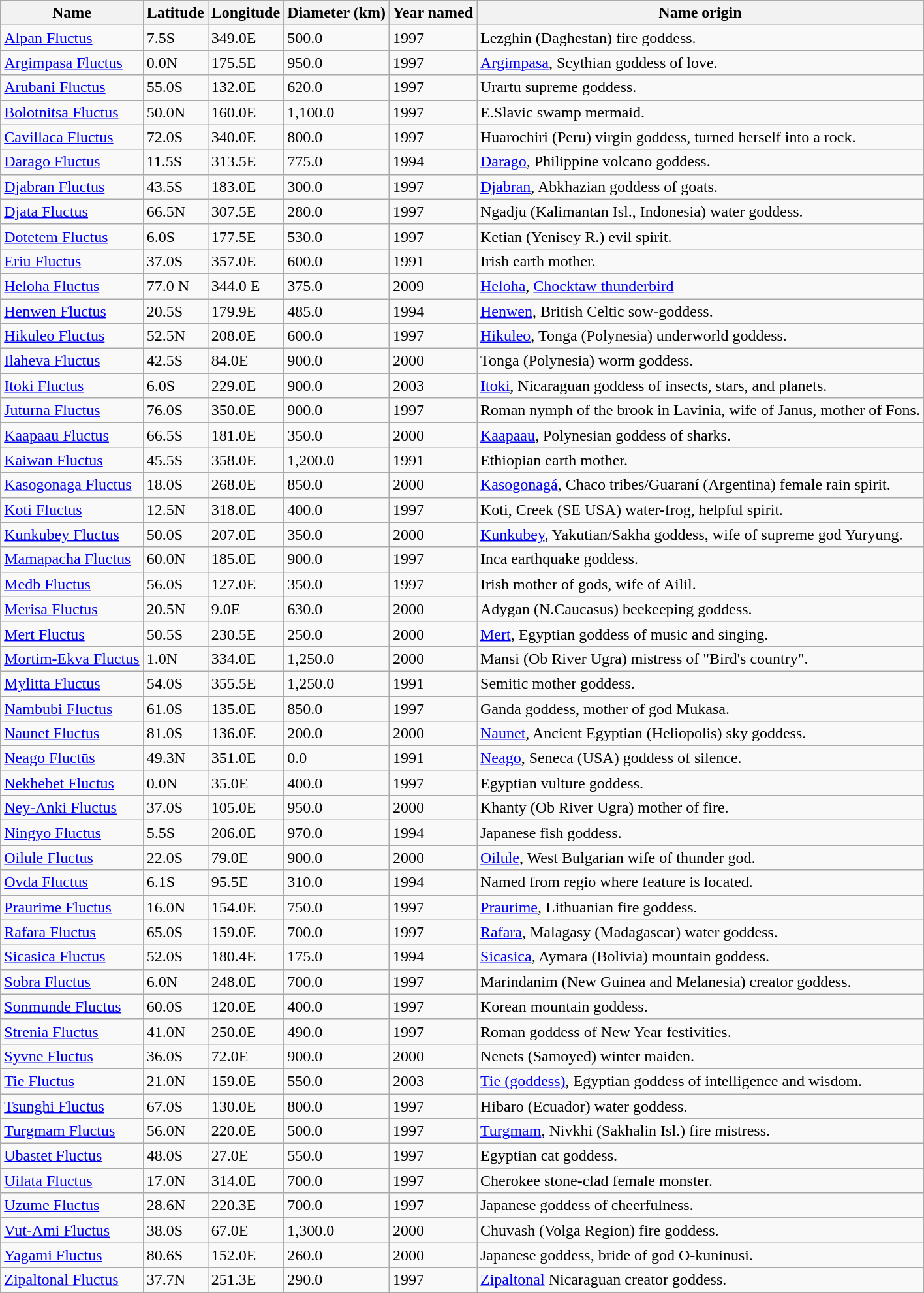<table class="wikitable sortable">
<tr>
<th>Name</th>
<th>Latitude</th>
<th>Longitude</th>
<th>Diameter (km)</th>
<th>Year named</th>
<th>Name origin</th>
</tr>
<tr>
<td><a href='#'>Alpan Fluctus</a></td>
<td>7.5S</td>
<td>349.0E</td>
<td>500.0</td>
<td>1997</td>
<td>Lezghin (Daghestan) fire goddess.</td>
</tr>
<tr>
<td><a href='#'>Argimpasa Fluctus</a></td>
<td>0.0N</td>
<td>175.5E</td>
<td>950.0</td>
<td>1997</td>
<td><a href='#'>Argimpasa</a>, Scythian goddess of love.</td>
</tr>
<tr>
<td><a href='#'>Arubani Fluctus</a></td>
<td>55.0S</td>
<td>132.0E</td>
<td>620.0</td>
<td>1997</td>
<td>Urartu supreme goddess.</td>
</tr>
<tr>
<td><a href='#'>Bolotnitsa Fluctus</a></td>
<td>50.0N</td>
<td>160.0E</td>
<td>1,100.0</td>
<td>1997</td>
<td>E.Slavic swamp mermaid.</td>
</tr>
<tr>
<td><a href='#'>Cavillaca Fluctus</a></td>
<td>72.0S</td>
<td>340.0E</td>
<td>800.0</td>
<td>1997</td>
<td>Huarochiri (Peru) virgin goddess, turned herself into a rock.</td>
</tr>
<tr>
<td><a href='#'>Darago Fluctus</a></td>
<td>11.5S</td>
<td>313.5E</td>
<td>775.0</td>
<td>1994</td>
<td><a href='#'>Darago</a>, Philippine volcano goddess.</td>
</tr>
<tr>
<td><a href='#'>Djabran Fluctus</a></td>
<td>43.5S</td>
<td>183.0E</td>
<td>300.0</td>
<td>1997</td>
<td><a href='#'>Djabran</a>, Abkhazian goddess of goats.</td>
</tr>
<tr>
<td><a href='#'>Djata Fluctus</a></td>
<td>66.5N</td>
<td>307.5E</td>
<td>280.0</td>
<td>1997</td>
<td>Ngadju (Kalimantan Isl., Indonesia) water goddess.</td>
</tr>
<tr>
<td><a href='#'>Dotetem Fluctus</a></td>
<td>6.0S</td>
<td>177.5E</td>
<td>530.0</td>
<td>1997</td>
<td>Ketian (Yenisey R.) evil spirit.</td>
</tr>
<tr>
<td><a href='#'>Eriu Fluctus</a></td>
<td>37.0S</td>
<td>357.0E</td>
<td>600.0</td>
<td>1991</td>
<td>Irish earth mother.</td>
</tr>
<tr>
<td><a href='#'>Heloha Fluctus</a></td>
<td>77.0 N</td>
<td>344.0 E</td>
<td>375.0</td>
<td>2009</td>
<td><a href='#'>Heloha</a>, <a href='#'>Chocktaw thunderbird</a></td>
</tr>
<tr>
<td><a href='#'>Henwen Fluctus</a></td>
<td>20.5S</td>
<td>179.9E</td>
<td>485.0</td>
<td>1994</td>
<td><a href='#'>Henwen</a>, British Celtic sow-goddess.</td>
</tr>
<tr>
<td><a href='#'>Hikuleo Fluctus</a></td>
<td>52.5N</td>
<td>208.0E</td>
<td>600.0</td>
<td>1997</td>
<td><a href='#'>Hikuleo</a>, Tonga (Polynesia) underworld goddess.</td>
</tr>
<tr>
<td><a href='#'>Ilaheva Fluctus</a></td>
<td>42.5S</td>
<td>84.0E</td>
<td>900.0</td>
<td>2000</td>
<td>Tonga (Polynesia) worm goddess.</td>
</tr>
<tr>
<td><a href='#'>Itoki Fluctus</a></td>
<td>6.0S</td>
<td>229.0E</td>
<td>900.0</td>
<td>2003</td>
<td><a href='#'>Itoki</a>, Nicaraguan goddess of insects, stars, and planets.</td>
</tr>
<tr>
<td><a href='#'>Juturna Fluctus</a></td>
<td>76.0S</td>
<td>350.0E</td>
<td>900.0</td>
<td>1997</td>
<td>Roman nymph of the brook in Lavinia, wife of Janus, mother of Fons.</td>
</tr>
<tr>
<td><a href='#'>Kaapaau Fluctus</a></td>
<td>66.5S</td>
<td>181.0E</td>
<td>350.0</td>
<td>2000</td>
<td><a href='#'>Kaapaau</a>, Polynesian goddess of sharks.</td>
</tr>
<tr>
<td><a href='#'>Kaiwan Fluctus</a></td>
<td>45.5S</td>
<td>358.0E</td>
<td>1,200.0</td>
<td>1991</td>
<td>Ethiopian earth mother.</td>
</tr>
<tr>
<td><a href='#'>Kasogonaga Fluctus</a></td>
<td>18.0S</td>
<td>268.0E</td>
<td>850.0</td>
<td>2000</td>
<td><a href='#'>Kasogonagá</a>, Chaco tribes/Guaraní (Argentina) female rain spirit.</td>
</tr>
<tr>
<td><a href='#'>Koti Fluctus</a></td>
<td>12.5N</td>
<td>318.0E</td>
<td>400.0</td>
<td>1997</td>
<td>Koti, Creek (SE USA) water-frog, helpful spirit.</td>
</tr>
<tr>
<td><a href='#'>Kunkubey Fluctus</a></td>
<td>50.0S</td>
<td>207.0E</td>
<td>350.0</td>
<td>2000</td>
<td><a href='#'>Kunkubey</a>, Yakutian/Sakha goddess, wife of supreme god Yuryung.</td>
</tr>
<tr>
<td><a href='#'>Mamapacha Fluctus</a></td>
<td>60.0N</td>
<td>185.0E</td>
<td>900.0</td>
<td>1997</td>
<td>Inca earthquake goddess.</td>
</tr>
<tr>
<td><a href='#'>Medb Fluctus</a></td>
<td>56.0S</td>
<td>127.0E</td>
<td>350.0</td>
<td>1997</td>
<td>Irish mother of gods, wife of Ailil.</td>
</tr>
<tr>
<td><a href='#'>Merisa Fluctus</a></td>
<td>20.5N</td>
<td>9.0E</td>
<td>630.0</td>
<td>2000</td>
<td>Adygan (N.Caucasus) beekeeping goddess.</td>
</tr>
<tr>
<td><a href='#'>Mert Fluctus</a></td>
<td>50.5S</td>
<td>230.5E</td>
<td>250.0</td>
<td>2000</td>
<td><a href='#'>Mert</a>, Egyptian goddess of music and singing.</td>
</tr>
<tr>
<td><a href='#'>Mortim-Ekva Fluctus</a></td>
<td>1.0N</td>
<td>334.0E</td>
<td>1,250.0</td>
<td>2000</td>
<td>Mansi (Ob River Ugra) mistress of "Bird's country".</td>
</tr>
<tr>
<td><a href='#'>Mylitta Fluctus</a></td>
<td>54.0S</td>
<td>355.5E</td>
<td>1,250.0</td>
<td>1991</td>
<td>Semitic mother goddess.</td>
</tr>
<tr>
<td><a href='#'>Nambubi Fluctus</a></td>
<td>61.0S</td>
<td>135.0E</td>
<td>850.0</td>
<td>1997</td>
<td>Ganda goddess, mother of god Mukasa.</td>
</tr>
<tr>
<td><a href='#'>Naunet Fluctus</a></td>
<td>81.0S</td>
<td>136.0E</td>
<td>200.0</td>
<td>2000</td>
<td><a href='#'>Naunet</a>, Ancient Egyptian (Heliopolis) sky goddess.</td>
</tr>
<tr>
<td><a href='#'>Neago Fluctūs</a></td>
<td>49.3N</td>
<td>351.0E</td>
<td>0.0</td>
<td>1991</td>
<td><a href='#'>Neago</a>, Seneca (USA) goddess of silence.</td>
</tr>
<tr>
<td><a href='#'>Nekhebet Fluctus</a></td>
<td>0.0N</td>
<td>35.0E</td>
<td>400.0</td>
<td>1997</td>
<td>Egyptian vulture goddess.</td>
</tr>
<tr>
<td><a href='#'>Ney-Anki Fluctus</a></td>
<td>37.0S</td>
<td>105.0E</td>
<td>950.0</td>
<td>2000</td>
<td>Khanty (Ob River Ugra) mother of fire.</td>
</tr>
<tr>
<td><a href='#'>Ningyo Fluctus</a></td>
<td>5.5S</td>
<td>206.0E</td>
<td>970.0</td>
<td>1994</td>
<td>Japanese fish goddess.</td>
</tr>
<tr>
<td><a href='#'>Oilule Fluctus</a></td>
<td>22.0S</td>
<td>79.0E</td>
<td>900.0</td>
<td>2000</td>
<td><a href='#'>Oilule</a>, West Bulgarian wife of thunder god.</td>
</tr>
<tr>
<td><a href='#'>Ovda Fluctus</a></td>
<td>6.1S</td>
<td>95.5E</td>
<td>310.0</td>
<td>1994</td>
<td>Named from regio where feature is located.</td>
</tr>
<tr>
<td><a href='#'>Praurime Fluctus</a></td>
<td>16.0N</td>
<td>154.0E</td>
<td>750.0</td>
<td>1997</td>
<td><a href='#'>Praurime</a>, Lithuanian fire goddess.</td>
</tr>
<tr>
<td><a href='#'>Rafara Fluctus</a></td>
<td>65.0S</td>
<td>159.0E</td>
<td>700.0</td>
<td>1997</td>
<td><a href='#'>Rafara</a>, Malagasy (Madagascar) water goddess.</td>
</tr>
<tr>
<td><a href='#'>Sicasica Fluctus</a></td>
<td>52.0S</td>
<td>180.4E</td>
<td>175.0</td>
<td>1994</td>
<td><a href='#'>Sicasica</a>, Aymara (Bolivia) mountain goddess.</td>
</tr>
<tr>
<td><a href='#'>Sobra Fluctus</a></td>
<td>6.0N</td>
<td>248.0E</td>
<td>700.0</td>
<td>1997</td>
<td>Marindanim (New Guinea and Melanesia) creator goddess.</td>
</tr>
<tr>
<td><a href='#'>Sonmunde Fluctus</a></td>
<td>60.0S</td>
<td>120.0E</td>
<td>400.0</td>
<td>1997</td>
<td>Korean mountain goddess.</td>
</tr>
<tr>
<td><a href='#'>Strenia Fluctus</a></td>
<td>41.0N</td>
<td>250.0E</td>
<td>490.0</td>
<td>1997</td>
<td>Roman goddess of New Year festivities.</td>
</tr>
<tr>
<td><a href='#'>Syvne Fluctus</a></td>
<td>36.0S</td>
<td>72.0E</td>
<td>900.0</td>
<td>2000</td>
<td>Nenets (Samoyed) winter maiden.</td>
</tr>
<tr>
<td><a href='#'>Tie Fluctus</a></td>
<td>21.0N</td>
<td>159.0E</td>
<td>550.0</td>
<td>2003</td>
<td><a href='#'>Tie (goddess)</a>, Egyptian goddess of intelligence and wisdom.</td>
</tr>
<tr>
<td><a href='#'>Tsunghi Fluctus</a></td>
<td>67.0S</td>
<td>130.0E</td>
<td>800.0</td>
<td>1997</td>
<td>Hibaro (Ecuador) water goddess.</td>
</tr>
<tr>
<td><a href='#'>Turgmam Fluctus</a></td>
<td>56.0N</td>
<td>220.0E</td>
<td>500.0</td>
<td>1997</td>
<td><a href='#'>Turgmam</a>, Nivkhi (Sakhalin Isl.) fire mistress.</td>
</tr>
<tr>
<td><a href='#'>Ubastet Fluctus</a></td>
<td>48.0S</td>
<td>27.0E</td>
<td>550.0</td>
<td>1997</td>
<td>Egyptian cat goddess.</td>
</tr>
<tr>
<td><a href='#'>Uilata Fluctus</a></td>
<td>17.0N</td>
<td>314.0E</td>
<td>700.0</td>
<td>1997</td>
<td>Cherokee stone-clad female monster.</td>
</tr>
<tr>
<td><a href='#'>Uzume Fluctus</a></td>
<td>28.6N</td>
<td>220.3E</td>
<td>700.0</td>
<td>1997</td>
<td>Japanese goddess of cheerfulness.</td>
</tr>
<tr>
<td><a href='#'>Vut-Ami Fluctus</a></td>
<td>38.0S</td>
<td>67.0E</td>
<td>1,300.0</td>
<td>2000</td>
<td>Chuvash (Volga Region) fire goddess.</td>
</tr>
<tr>
<td><a href='#'>Yagami Fluctus</a></td>
<td>80.6S</td>
<td>152.0E</td>
<td>260.0</td>
<td>2000</td>
<td>Japanese goddess, bride of god O-kuninusi.</td>
</tr>
<tr>
<td><a href='#'>Zipaltonal Fluctus</a></td>
<td>37.7N</td>
<td>251.3E</td>
<td>290.0</td>
<td>1997</td>
<td><a href='#'>Zipaltonal</a> Nicaraguan creator goddess.</td>
</tr>
</table>
